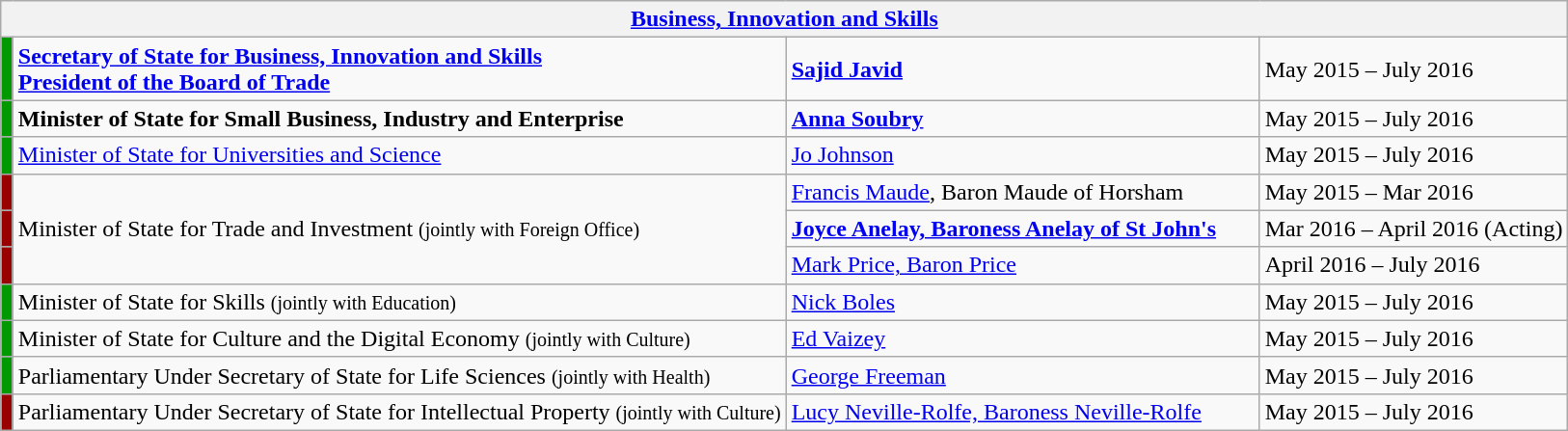<table class="wikitable">
<tr>
<th colspan=4><a href='#'>Business, Innovation and Skills</a></th>
</tr>
<tr>
<td style="width:1px; background:#090;"></td>
<td><strong><a href='#'>Secretary of State for Business, Innovation and Skills</a></strong><br><strong><a href='#'>President of the Board of Trade</a></strong></td>
<td width=320><strong><a href='#'>Sajid Javid</a></strong></td>
<td>May 2015 – July 2016</td>
</tr>
<tr>
<td style="width:1px; background:#090;"></td>
<td><strong>Minister of State for Small Business, Industry and Enterprise</strong></td>
<td><strong><a href='#'>Anna Soubry</a></strong></td>
<td>May 2015 – July 2016</td>
</tr>
<tr>
<td style="width:1px; background:#090;"></td>
<td><a href='#'>Minister of State for Universities and Science</a></td>
<td><a href='#'>Jo Johnson</a></td>
<td>May 2015 – July 2016</td>
</tr>
<tr>
<td style="width:1px; background:#900;"></td>
<td rowspan="3">Minister of State for Trade and Investment <small>(jointly with Foreign Office)</small></td>
<td><a href='#'>Francis Maude</a>, Baron Maude of Horsham</td>
<td>May 2015 – Mar 2016</td>
</tr>
<tr>
<td style="width:1px; background:#900;"></td>
<td><strong><a href='#'>Joyce Anelay, Baroness Anelay of St John's</a></strong></td>
<td>Mar 2016 – April 2016 (Acting)</td>
</tr>
<tr>
<td style="width:1px; background:#900;"></td>
<td><a href='#'>Mark Price, Baron Price</a></td>
<td>April 2016 – July 2016</td>
</tr>
<tr>
<td style="width:1px; background:#090;"></td>
<td>Minister of State for Skills <small>(jointly with Education)</small></td>
<td><a href='#'>Nick Boles</a></td>
<td>May 2015 – July 2016</td>
</tr>
<tr>
<td style="width:1px; background:#090;"></td>
<td>Minister of State for Culture and the Digital Economy <small>(jointly with Culture)</small></td>
<td><a href='#'>Ed Vaizey</a></td>
<td>May 2015 – July 2016</td>
</tr>
<tr>
<td style="width:1px; background:#090;"></td>
<td>Parliamentary Under Secretary of State for Life Sciences <small>(jointly with Health)</small></td>
<td><a href='#'>George Freeman</a></td>
<td>May 2015 – July 2016</td>
</tr>
<tr>
<td rowspan="1" style="width:1px; background:#900;"></td>
<td>Parliamentary Under Secretary of State for Intellectual Property <small>(jointly with Culture)</small></td>
<td><a href='#'>Lucy Neville-Rolfe, Baroness Neville-Rolfe</a></td>
<td>May 2015 – July 2016</td>
</tr>
</table>
